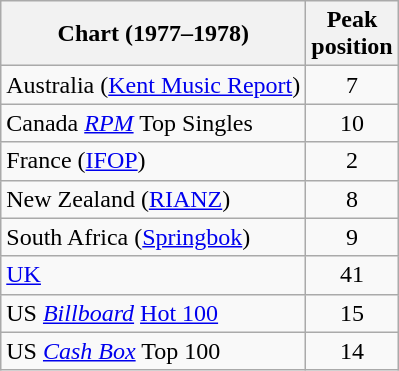<table class="wikitable sortable">
<tr>
<th>Chart (1977–1978)</th>
<th>Peak<br>position</th>
</tr>
<tr>
<td>Australia (<a href='#'>Kent Music Report</a>)</td>
<td style="text-align:center;">7</td>
</tr>
<tr>
<td>Canada <em><a href='#'>RPM</a></em> Top Singles</td>
<td style="text-align:center;">10</td>
</tr>
<tr>
<td>France (<a href='#'>IFOP</a>)</td>
<td align="center">2</td>
</tr>
<tr>
<td>New Zealand (<a href='#'>RIANZ</a>)</td>
<td style="text-align:center;">8</td>
</tr>
<tr>
<td>South Africa (<a href='#'>Springbok</a>)</td>
<td align="center">9</td>
</tr>
<tr>
<td><a href='#'>UK</a></td>
<td style="text-align:center;">41</td>
</tr>
<tr>
<td>US <em><a href='#'>Billboard</a></em> <a href='#'>Hot 100</a></td>
<td style="text-align:center;">15</td>
</tr>
<tr>
<td>US <a href='#'><em>Cash Box</em></a> Top 100</td>
<td align="center">14</td>
</tr>
</table>
